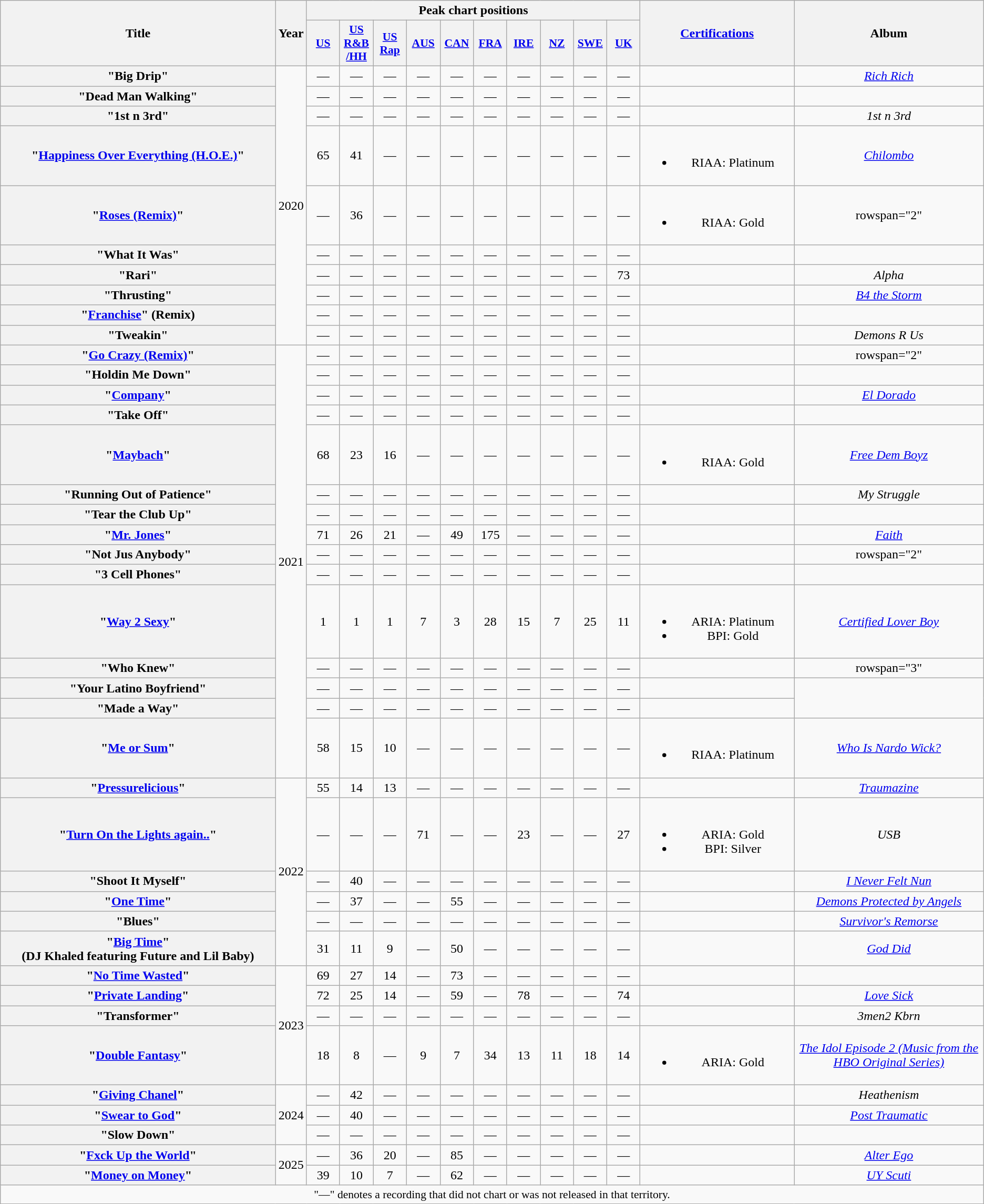<table class="wikitable plainrowheaders" style="text-align:center;" border="1">
<tr>
<th scope="col" rowspan="2" style="width:22em;">Title</th>
<th scope="col" rowspan="2" style="width:1em;">Year</th>
<th scope="col" colspan="10">Peak chart positions</th>
<th scope="col" rowspan="2" style="width:12em;"><a href='#'>Certifications</a></th>
<th scope="col" rowspan="2" style="width:15em;">Album</th>
</tr>
<tr>
<th scope="col" style="width:2.5em;font-size:90%;"><a href='#'>US</a><br></th>
<th scope="col" style="width:2.5em;font-size:90%;"><a href='#'>US<br>R&B<br>/HH</a><br></th>
<th scope="col" style="width:2.5em;font-size:90%;"><a href='#'>US<br>Rap</a><br></th>
<th scope="col" style="width:2.5em;font-size:90%;"><a href='#'>AUS</a><br></th>
<th scope="col" style="width:2.5em;font-size:90%;"><a href='#'>CAN</a><br></th>
<th scope="col" style="width:2.5em;font-size:90%;"><a href='#'>FRA</a><br></th>
<th scope="col" style="width:2.5em;font-size:90%;"><a href='#'>IRE</a><br></th>
<th scope="col" style="width:2.5em;font-size:90%;"><a href='#'>NZ</a><br></th>
<th scope="col" style="width:2.5em;font-size:90%;"><a href='#'>SWE</a><br></th>
<th scope="col" style="width:2.5em;font-size:90%;"><a href='#'>UK</a><br></th>
</tr>
<tr>
<th scope="row">"Big Drip"<br></th>
<td rowspan="10">2020</td>
<td>—</td>
<td>—</td>
<td>—</td>
<td>—</td>
<td>—</td>
<td>—</td>
<td>—</td>
<td>—</td>
<td>—</td>
<td>—</td>
<td></td>
<td><em><a href='#'>Rich Rich</a></em></td>
</tr>
<tr>
<th scope="row">"Dead Man Walking"<br></th>
<td>—</td>
<td>—</td>
<td>—</td>
<td>—</td>
<td>—</td>
<td>—</td>
<td>—</td>
<td>—</td>
<td>—</td>
<td>—</td>
<td></td>
<td></td>
</tr>
<tr>
<th scope="row">"1st n 3rd"<br></th>
<td>—</td>
<td>—</td>
<td>—</td>
<td>—</td>
<td>—</td>
<td>—</td>
<td>—</td>
<td>—</td>
<td>—</td>
<td>—</td>
<td></td>
<td><em>1st n 3rd</em></td>
</tr>
<tr>
<th scope="row">"<a href='#'>Happiness Over Everything (H.O.E.)</a>"<br></th>
<td>65</td>
<td>41</td>
<td>—</td>
<td>—</td>
<td>—</td>
<td>—</td>
<td>—</td>
<td>—</td>
<td>—</td>
<td>—</td>
<td><br><ul><li>RIAA: Platinum</li></ul></td>
<td><em><a href='#'>Chilombo</a></em></td>
</tr>
<tr>
<th scope="row">"<a href='#'>Roses (Remix)</a>"<br></th>
<td>—</td>
<td>36</td>
<td>—</td>
<td>—</td>
<td>—</td>
<td>—</td>
<td>—</td>
<td>—</td>
<td>—</td>
<td>—</td>
<td><br><ul><li>RIAA: Gold</li></ul></td>
<td>rowspan="2" </td>
</tr>
<tr>
<th scope="row">"What It Was"<br></th>
<td>—</td>
<td>—</td>
<td>—</td>
<td>—</td>
<td>—</td>
<td>—</td>
<td>—</td>
<td>—</td>
<td>—</td>
<td>—</td>
<td></td>
</tr>
<tr>
<th scope="row">"Rari"<br></th>
<td>—</td>
<td>—</td>
<td>—</td>
<td>—</td>
<td>—</td>
<td>—</td>
<td>—</td>
<td>—</td>
<td>—</td>
<td>73</td>
<td></td>
<td><em>Alpha</em></td>
</tr>
<tr>
<th scope="row">"Thrusting"<br></th>
<td>—</td>
<td>—</td>
<td>—</td>
<td>—</td>
<td>—</td>
<td>—</td>
<td>—</td>
<td>—</td>
<td>—</td>
<td>—</td>
<td></td>
<td><em><a href='#'>B4 the Storm</a></em></td>
</tr>
<tr>
<th scope="row">"<a href='#'>Franchise</a>" (Remix)<br></th>
<td>—</td>
<td>—</td>
<td>—</td>
<td>—</td>
<td>—</td>
<td>—</td>
<td>—</td>
<td>—</td>
<td>—</td>
<td>—</td>
<td></td>
<td></td>
</tr>
<tr>
<th scope="row">"Tweakin"<br></th>
<td>—</td>
<td>—</td>
<td>—</td>
<td>—</td>
<td>—</td>
<td>—</td>
<td>—</td>
<td>—</td>
<td>—</td>
<td>—</td>
<td></td>
<td><em>Demons R Us</em></td>
</tr>
<tr>
<th scope="row">"<a href='#'>Go Crazy (Remix)</a>"<br></th>
<td rowspan="15">2021</td>
<td>—</td>
<td>—</td>
<td>—</td>
<td>—</td>
<td>—</td>
<td>—</td>
<td>—</td>
<td>—</td>
<td>—</td>
<td>—</td>
<td></td>
<td>rowspan="2" </td>
</tr>
<tr>
<th scope="row">"Holdin Me Down"<br></th>
<td>—</td>
<td>—</td>
<td>—</td>
<td>—</td>
<td>—</td>
<td>—</td>
<td>—</td>
<td>—</td>
<td>—</td>
<td>—</td>
<td></td>
</tr>
<tr>
<th scope="row">"<a href='#'>Company</a>"<br></th>
<td>—</td>
<td>—</td>
<td>—</td>
<td>—</td>
<td>—</td>
<td>—</td>
<td>—</td>
<td>—</td>
<td>—</td>
<td>—</td>
<td></td>
<td><em><a href='#'>El Dorado</a></em></td>
</tr>
<tr>
<th scope="row">"Take Off"<br></th>
<td>—</td>
<td>—</td>
<td>—</td>
<td>—</td>
<td>—</td>
<td>—</td>
<td>—</td>
<td>—</td>
<td>—</td>
<td>—</td>
<td></td>
<td></td>
</tr>
<tr>
<th scope="row">"<a href='#'>Maybach</a>"<br></th>
<td>68</td>
<td>23</td>
<td>16</td>
<td>—</td>
<td>—</td>
<td>—</td>
<td>—</td>
<td>—</td>
<td>—</td>
<td>—</td>
<td><br><ul><li>RIAA: Gold</li></ul></td>
<td><em><a href='#'>Free Dem Boyz</a></em></td>
</tr>
<tr>
<th scope="row">"Running Out of Patience"<br></th>
<td>—</td>
<td>—</td>
<td>—</td>
<td>—</td>
<td>—</td>
<td>—</td>
<td>—</td>
<td>—</td>
<td>—</td>
<td>—</td>
<td></td>
<td><em>My Struggle</em></td>
</tr>
<tr>
<th scope="row">"Tear the Club Up"<br></th>
<td>—</td>
<td>—</td>
<td>—</td>
<td>—</td>
<td>—</td>
<td>—</td>
<td>—</td>
<td>—</td>
<td>—</td>
<td>—</td>
<td></td>
<td></td>
</tr>
<tr>
<th scope="row">"<a href='#'>Mr. Jones</a>"<br></th>
<td>71</td>
<td>26</td>
<td>21</td>
<td>—</td>
<td>49</td>
<td>175</td>
<td>—</td>
<td>—</td>
<td>—</td>
<td>—</td>
<td></td>
<td><em><a href='#'>Faith</a></em></td>
</tr>
<tr>
<th scope="row">"Not Jus Anybody"<br></th>
<td>—</td>
<td>—</td>
<td>—</td>
<td>—</td>
<td>—</td>
<td>—</td>
<td>—</td>
<td>—</td>
<td>—</td>
<td>—</td>
<td></td>
<td>rowspan="2" </td>
</tr>
<tr>
<th scope="row">"3 Cell Phones"<br></th>
<td>—</td>
<td>—</td>
<td>—</td>
<td>—</td>
<td>—</td>
<td>—</td>
<td>—</td>
<td>—</td>
<td>—</td>
<td>—</td>
<td></td>
</tr>
<tr>
<th scope="row">"<a href='#'>Way 2 Sexy</a>"<br></th>
<td>1</td>
<td>1</td>
<td>1</td>
<td>7</td>
<td>3</td>
<td>28</td>
<td>15</td>
<td>7</td>
<td>25</td>
<td>11</td>
<td><br><ul><li>ARIA: Platinum</li><li>BPI: Gold</li></ul></td>
<td><em><a href='#'>Certified Lover Boy</a></em></td>
</tr>
<tr>
<th scope="row">"Who Knew"<br></th>
<td>—</td>
<td>—</td>
<td>—</td>
<td>—</td>
<td>—</td>
<td>—</td>
<td>—</td>
<td>—</td>
<td>—</td>
<td>—</td>
<td></td>
<td>rowspan="3" </td>
</tr>
<tr>
<th scope="row">"Your Latino Boyfriend"<br></th>
<td>—</td>
<td>—</td>
<td>—</td>
<td>—</td>
<td>—</td>
<td>—</td>
<td>—</td>
<td>—</td>
<td>—</td>
<td>—</td>
<td></td>
</tr>
<tr>
<th scope="row">"Made a Way"<br></th>
<td>—</td>
<td>—</td>
<td>—</td>
<td>—</td>
<td>—</td>
<td>—</td>
<td>—</td>
<td>—</td>
<td>—</td>
<td>—</td>
<td></td>
</tr>
<tr>
<th scope="row">"<a href='#'>Me or Sum</a>"<br></th>
<td>58</td>
<td>15</td>
<td>10</td>
<td>—</td>
<td>—</td>
<td>—</td>
<td>—</td>
<td>—</td>
<td>—</td>
<td>—</td>
<td><br><ul><li>RIAA: Platinum</li></ul></td>
<td><em><a href='#'>Who Is Nardo Wick?</a></em></td>
</tr>
<tr>
<th scope="row">"<a href='#'>Pressurelicious</a>"<br></th>
<td rowspan="6">2022</td>
<td>55</td>
<td>14</td>
<td>13</td>
<td>—</td>
<td>—</td>
<td>—</td>
<td>—</td>
<td>—</td>
<td>—</td>
<td>—</td>
<td></td>
<td><em><a href='#'>Traumazine</a></em></td>
</tr>
<tr>
<th scope="row">"<a href='#'>Turn On the Lights again..</a>"<br></th>
<td>—</td>
<td>—</td>
<td>—</td>
<td>71</td>
<td>—</td>
<td>—</td>
<td>23</td>
<td>—</td>
<td>—</td>
<td>27</td>
<td><br><ul><li>ARIA: Gold</li><li>BPI: Silver</li></ul></td>
<td><em>USB</em></td>
</tr>
<tr>
<th scope="row">"Shoot It Myself"<br></th>
<td>—</td>
<td>40</td>
<td>—</td>
<td>—</td>
<td>—</td>
<td>—</td>
<td>—</td>
<td>—</td>
<td>—</td>
<td>—</td>
<td></td>
<td><em><a href='#'>I Never Felt Nun</a></em></td>
</tr>
<tr>
<th scope="row">"<a href='#'>One Time</a>"<br></th>
<td>—</td>
<td>37</td>
<td>—</td>
<td>—</td>
<td>55</td>
<td>—</td>
<td>—</td>
<td>—</td>
<td>—</td>
<td>—</td>
<td></td>
<td><em><a href='#'>Demons Protected by Angels</a></em></td>
</tr>
<tr>
<th scope="row">"Blues"<br></th>
<td>—</td>
<td>—</td>
<td>—</td>
<td>—</td>
<td>—</td>
<td>—</td>
<td>—</td>
<td>—</td>
<td>—</td>
<td>—</td>
<td></td>
<td><em><a href='#'>Survivor's Remorse</a></em></td>
</tr>
<tr>
<th scope="row">"<a href='#'>Big Time</a>"<br><span>(DJ Khaled featuring Future and Lil Baby)</span></th>
<td>31</td>
<td>11</td>
<td>9</td>
<td>—</td>
<td>50</td>
<td>—</td>
<td>—</td>
<td>—</td>
<td>—</td>
<td>—</td>
<td></td>
<td><em><a href='#'>God Did</a></em></td>
</tr>
<tr>
<th scope="row">"<a href='#'>No Time Wasted</a>"<br></th>
<td rowspan="4">2023</td>
<td>69</td>
<td>27</td>
<td>14</td>
<td>—</td>
<td>73</td>
<td>—</td>
<td>—</td>
<td>—</td>
<td>—</td>
<td>—</td>
<td></td>
<td></td>
</tr>
<tr>
<th scope="row">"<a href='#'>Private Landing</a>"<br></th>
<td>72</td>
<td>25</td>
<td>14</td>
<td>—</td>
<td>59</td>
<td>—</td>
<td>78</td>
<td>—</td>
<td>—</td>
<td>74</td>
<td></td>
<td><em><a href='#'>Love Sick</a></em></td>
</tr>
<tr>
<th scope="row">"Transformer"<br></th>
<td>—</td>
<td>—</td>
<td>—</td>
<td>—</td>
<td>—</td>
<td>—</td>
<td>—</td>
<td>—</td>
<td>—</td>
<td>—</td>
<td></td>
<td><em>3men2 Kbrn</em></td>
</tr>
<tr>
<th scope="row">"<a href='#'>Double Fantasy</a>"<br></th>
<td>18</td>
<td>8</td>
<td>—</td>
<td>9</td>
<td>7</td>
<td>34</td>
<td>13</td>
<td>11</td>
<td>18</td>
<td>14</td>
<td><br><ul><li>ARIA: Gold</li></ul></td>
<td><em><a href='#'>The Idol Episode 2 (Music from the HBO Original Series)</a></em></td>
</tr>
<tr>
<th scope="row">"<a href='#'>Giving Chanel</a>"<br></th>
<td rowspan="3">2024</td>
<td>—</td>
<td>42</td>
<td>—</td>
<td>—</td>
<td>—</td>
<td>—</td>
<td>—</td>
<td>—</td>
<td>—</td>
<td>—</td>
<td></td>
<td><em>Heathenism</em></td>
</tr>
<tr>
<th scope="row">"<a href='#'>Swear to God</a>"<br></th>
<td>—</td>
<td>40</td>
<td>—</td>
<td>—</td>
<td>—</td>
<td>—</td>
<td>—</td>
<td>—</td>
<td>—</td>
<td>—</td>
<td></td>
<td><em><a href='#'>Post Traumatic</a></em></td>
</tr>
<tr>
<th scope="row">"Slow Down"<br></th>
<td>—</td>
<td>—</td>
<td>—</td>
<td>—</td>
<td>—</td>
<td>—</td>
<td>—</td>
<td>—</td>
<td>—</td>
<td>—</td>
<td></td>
<td></td>
</tr>
<tr>
<th scope="row">"<a href='#'>Fxck Up the World</a>"<br></th>
<td rowspan="2">2025</td>
<td>—</td>
<td>36</td>
<td>20</td>
<td>—</td>
<td>85</td>
<td>—</td>
<td>—</td>
<td>—</td>
<td>—</td>
<td>—</td>
<td></td>
<td><em><a href='#'>Alter Ego</a></em></td>
</tr>
<tr>
<th scope="row">"<a href='#'>Money on Money</a>"<br></th>
<td>39</td>
<td>10</td>
<td>7</td>
<td>—</td>
<td>62</td>
<td>—</td>
<td>—</td>
<td>—</td>
<td>—</td>
<td>—</td>
<td></td>
<td><em><a href='#'>UY Scuti</a></em></td>
</tr>
<tr>
<td colspan=15" style="font-size:90%">"—" denotes a recording that did not chart or was not released in that territory.</td>
</tr>
</table>
